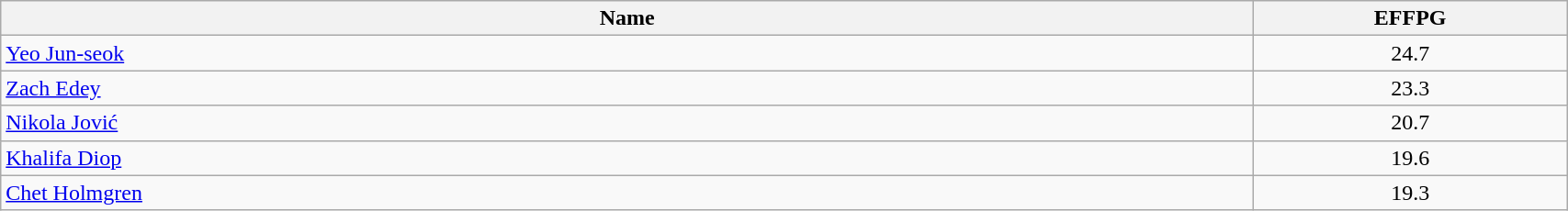<table class=wikitable width="90%">
<tr>
<th width="80%">Name</th>
<th width="20%">EFFPG</th>
</tr>
<tr>
<td> <a href='#'>Yeo Jun-seok</a></td>
<td align=center>24.7</td>
</tr>
<tr>
<td> <a href='#'>Zach Edey</a></td>
<td align=center>23.3</td>
</tr>
<tr>
<td> <a href='#'>Nikola Jović</a></td>
<td align=center>20.7</td>
</tr>
<tr>
<td> <a href='#'>Khalifa Diop</a></td>
<td align=center>19.6</td>
</tr>
<tr>
<td> <a href='#'>Chet Holmgren</a></td>
<td align=center>19.3</td>
</tr>
</table>
